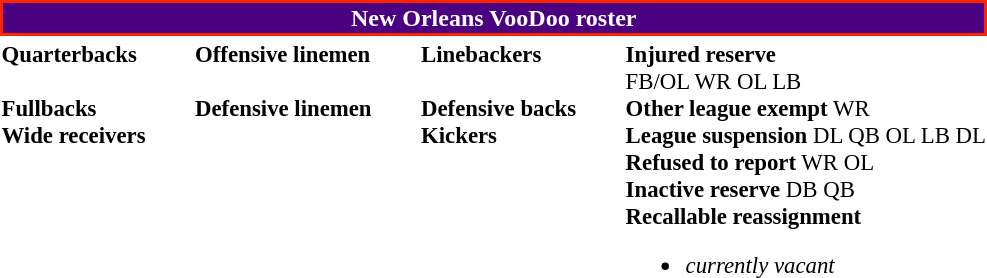<table class="toccolours" style="text-align: left;">
<tr>
<th colspan=7 style="text-align:center; color:white; background-color:#4B0082; border: 2px solid #FF2400;">New Orleans VooDoo roster</th>
</tr>
<tr>
<td style="font-size: 95%;vertical-align:top;"><strong>Quarterbacks</strong><br>
<br><strong>Fullbacks</strong>
<br><strong>Wide receivers</strong>




</td>
<td style="width: 25px;"></td>
<td style="font-size: 95%;vertical-align:top;"><strong>Offensive linemen</strong><br>

<br><strong>Defensive linemen</strong>




</td>
<td style="width: 25px;"></td>
<td style="font-size: 95%;vertical-align:top;"><strong>Linebackers</strong><br><br><strong>Defensive backs</strong>



<br><strong>Kickers</strong>
</td>
<td style="width: 25px;"></td>
<td style="font-size: 95%;vertical-align:top;"><strong>Injured reserve</strong><br> FB/OL
 WR
 OL
 LB<br><strong>Other league exempt</strong>
 WR<br><strong>League suspension</strong>

 DL


 QB
 OL
 LB
 DL




<br><strong>Refused to report</strong>
 WR
 OL<br><strong>Inactive reserve</strong>
 DB
 QB<br><strong>Recallable reassignment</strong><ul><li><em>currently vacant</em></li></ul></td>
</tr>
<tr>
</tr>
</table>
